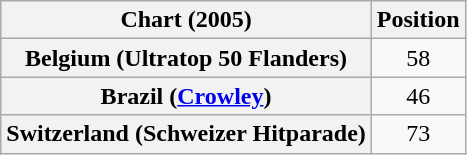<table class="wikitable plainrowheaders">
<tr>
<th>Chart (2005)</th>
<th>Position</th>
</tr>
<tr>
<th scope="row">Belgium (Ultratop 50 Flanders)</th>
<td style="text-align:center;">58</td>
</tr>
<tr>
<th scope="row">Brazil (<a href='#'>Crowley</a>)</th>
<td style="text-align:center;">46</td>
</tr>
<tr>
<th scope="row">Switzerland (Schweizer Hitparade)</th>
<td style="text-align:center;">73</td>
</tr>
</table>
